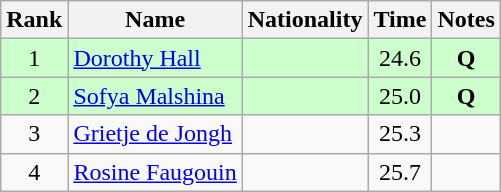<table class="wikitable sortable" style="text-align:center">
<tr>
<th>Rank</th>
<th>Name</th>
<th>Nationality</th>
<th>Time</th>
<th>Notes</th>
</tr>
<tr bgcolor=ccffcc>
<td>1</td>
<td align=left><a href='#'>Dorothy Hall</a></td>
<td align=left></td>
<td>24.6</td>
<td><strong>Q</strong></td>
</tr>
<tr bgcolor=ccffcc>
<td>2</td>
<td align=left><a href='#'>Sofya Malshina</a></td>
<td align=left></td>
<td>25.0</td>
<td><strong>Q</strong></td>
</tr>
<tr>
<td>3</td>
<td align=left><a href='#'>Grietje de Jongh</a></td>
<td align=left></td>
<td>25.3</td>
<td></td>
</tr>
<tr>
<td>4</td>
<td align=left><a href='#'>Rosine Faugouin</a></td>
<td align=left></td>
<td>25.7</td>
<td></td>
</tr>
</table>
